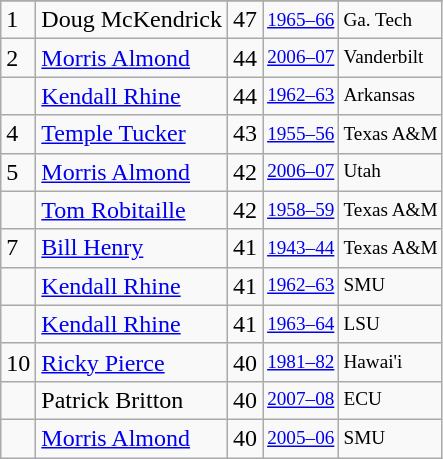<table class="wikitable">
<tr>
</tr>
<tr>
<td>1</td>
<td>Doug McKendrick</td>
<td>47</td>
<td style="font-size:80%;"><a href='#'>1965–66</a></td>
<td style="font-size:80%;">Ga. Tech</td>
</tr>
<tr>
<td>2</td>
<td><a href='#'>Morris Almond</a></td>
<td>44</td>
<td style="font-size:80%;"><a href='#'>2006–07</a></td>
<td style="font-size:80%;">Vanderbilt</td>
</tr>
<tr>
<td></td>
<td><a href='#'>Kendall Rhine</a></td>
<td>44</td>
<td style="font-size:80%;"><a href='#'>1962–63</a></td>
<td style="font-size:80%;">Arkansas</td>
</tr>
<tr>
<td>4</td>
<td><a href='#'>Temple Tucker</a></td>
<td>43</td>
<td style="font-size:80%;"><a href='#'>1955–56</a></td>
<td style="font-size:80%;">Texas A&M</td>
</tr>
<tr>
<td>5</td>
<td><a href='#'>Morris Almond</a></td>
<td>42</td>
<td style="font-size:80%;"><a href='#'>2006–07</a></td>
<td style="font-size:80%;">Utah</td>
</tr>
<tr>
<td></td>
<td><a href='#'>Tom Robitaille</a></td>
<td>42</td>
<td style="font-size:80%;"><a href='#'>1958–59</a></td>
<td style="font-size:80%;">Texas A&M</td>
</tr>
<tr>
<td>7</td>
<td><a href='#'>Bill Henry</a></td>
<td>41</td>
<td style="font-size:80%;"><a href='#'>1943–44</a></td>
<td style="font-size:80%;">Texas A&M</td>
</tr>
<tr>
<td></td>
<td><a href='#'>Kendall Rhine</a></td>
<td>41</td>
<td style="font-size:80%;"><a href='#'>1962–63</a></td>
<td style="font-size:80%;">SMU</td>
</tr>
<tr>
<td></td>
<td><a href='#'>Kendall Rhine</a></td>
<td>41</td>
<td style="font-size:80%;"><a href='#'>1963–64</a></td>
<td style="font-size:80%;">LSU</td>
</tr>
<tr>
<td>10</td>
<td><a href='#'>Ricky Pierce</a></td>
<td>40</td>
<td style="font-size:80%;"><a href='#'>1981–82</a></td>
<td style="font-size:80%;">Hawai'i</td>
</tr>
<tr>
<td></td>
<td>Patrick Britton</td>
<td>40</td>
<td style="font-size:80%;"><a href='#'>2007–08</a></td>
<td style="font-size:80%;">ECU</td>
</tr>
<tr>
<td></td>
<td><a href='#'>Morris Almond</a></td>
<td>40</td>
<td style="font-size:80%;"><a href='#'>2005–06</a></td>
<td style="font-size:80%;">SMU</td>
</tr>
</table>
